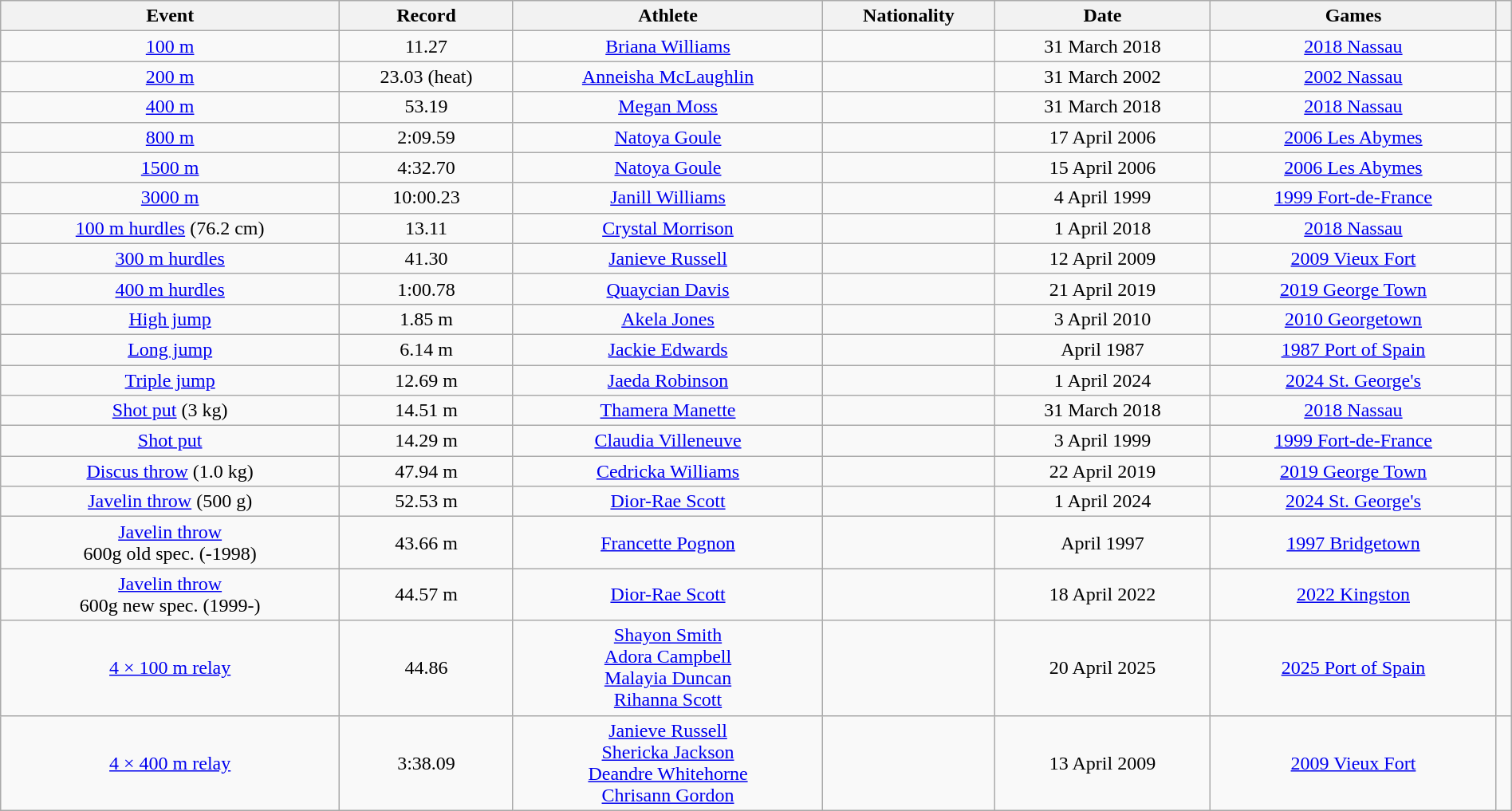<table class="wikitable" style="text-align:center;" width=100%>
<tr>
<th>Event</th>
<th>Record</th>
<th>Athlete</th>
<th>Nationality</th>
<th>Date</th>
<th>Games</th>
<th></th>
</tr>
<tr>
<td><a href='#'>100 m</a></td>
<td>11.27 </td>
<td><a href='#'>Briana Williams</a></td>
<td></td>
<td>31 March 2018</td>
<td><a href='#'>2018 Nassau</a></td>
<td></td>
</tr>
<tr>
<td><a href='#'>200 m</a></td>
<td>23.03 (heat)</td>
<td><a href='#'>Anneisha McLaughlin</a></td>
<td></td>
<td>31 March 2002</td>
<td><a href='#'>2002 Nassau</a></td>
<td></td>
</tr>
<tr>
<td><a href='#'>400 m</a></td>
<td>53.19</td>
<td><a href='#'>Megan Moss</a></td>
<td></td>
<td>31 March 2018</td>
<td><a href='#'>2018 Nassau</a></td>
<td></td>
</tr>
<tr>
<td><a href='#'>800 m</a></td>
<td>2:09.59</td>
<td><a href='#'>Natoya Goule</a></td>
<td></td>
<td>17 April 2006</td>
<td><a href='#'>2006 Les Abymes</a></td>
<td></td>
</tr>
<tr>
<td><a href='#'>1500 m</a></td>
<td>4:32.70</td>
<td><a href='#'>Natoya Goule</a></td>
<td></td>
<td>15 April 2006</td>
<td><a href='#'>2006 Les Abymes</a></td>
<td></td>
</tr>
<tr>
<td><a href='#'>3000 m</a></td>
<td>10:00.23</td>
<td><a href='#'>Janill Williams</a></td>
<td></td>
<td>4 April 1999</td>
<td><a href='#'>1999 Fort-de-France</a></td>
<td></td>
</tr>
<tr>
<td><a href='#'>100 m hurdles</a> (76.2 cm)</td>
<td>13.11 </td>
<td><a href='#'>Crystal Morrison</a></td>
<td></td>
<td>1 April 2018</td>
<td><a href='#'>2018 Nassau</a></td>
<td></td>
</tr>
<tr>
<td><a href='#'>300 m hurdles</a></td>
<td>41.30</td>
<td><a href='#'>Janieve Russell</a></td>
<td></td>
<td>12 April 2009</td>
<td><a href='#'>2009 Vieux Fort</a></td>
<td></td>
</tr>
<tr>
<td><a href='#'>400 m hurdles</a></td>
<td>1:00.78</td>
<td><a href='#'>Quaycian Davis</a></td>
<td></td>
<td>21 April 2019</td>
<td><a href='#'>2019 George Town</a></td>
<td></td>
</tr>
<tr>
<td><a href='#'>High jump</a></td>
<td>1.85 m</td>
<td><a href='#'>Akela Jones</a></td>
<td></td>
<td>3 April 2010</td>
<td><a href='#'>2010 Georgetown</a></td>
<td></td>
</tr>
<tr>
<td><a href='#'>Long jump</a></td>
<td>6.14 m</td>
<td><a href='#'>Jackie Edwards</a></td>
<td></td>
<td>April 1987</td>
<td><a href='#'>1987 Port of Spain</a></td>
<td></td>
</tr>
<tr>
<td><a href='#'>Triple jump</a></td>
<td>12.69 m </td>
<td><a href='#'>Jaeda Robinson</a></td>
<td></td>
<td>1 April 2024</td>
<td><a href='#'>2024 St. George's</a></td>
<td></td>
</tr>
<tr>
<td><a href='#'>Shot put</a> (3 kg)</td>
<td>14.51 m</td>
<td><a href='#'>Thamera Manette</a></td>
<td></td>
<td>31 March 2018</td>
<td><a href='#'>2018 Nassau</a></td>
<td></td>
</tr>
<tr>
<td><a href='#'>Shot put</a></td>
<td>14.29 m</td>
<td><a href='#'>Claudia Villeneuve</a></td>
<td></td>
<td>3 April 1999</td>
<td><a href='#'>1999 Fort-de-France</a></td>
<td></td>
</tr>
<tr>
<td><a href='#'>Discus throw</a> (1.0 kg)</td>
<td>47.94 m</td>
<td><a href='#'>Cedricka Williams</a></td>
<td></td>
<td>22 April 2019</td>
<td><a href='#'>2019 George Town</a></td>
<td></td>
</tr>
<tr>
<td><a href='#'>Javelin throw</a> (500 g)</td>
<td>52.53 m</td>
<td><a href='#'>Dior-Rae Scott</a></td>
<td></td>
<td>1 April 2024</td>
<td><a href='#'>2024 St. George's</a></td>
<td></td>
</tr>
<tr>
<td><a href='#'>Javelin throw</a> <br> 600g old spec. (-1998)</td>
<td>43.66 m</td>
<td><a href='#'>Francette Pognon</a></td>
<td></td>
<td>April 1997</td>
<td><a href='#'>1997 Bridgetown</a></td>
<td></td>
</tr>
<tr>
<td><a href='#'>Javelin throw</a> <br> 600g new spec. (1999-)</td>
<td>44.57 m</td>
<td><a href='#'>Dior-Rae Scott</a></td>
<td></td>
<td>18 April 2022</td>
<td><a href='#'>2022 Kingston</a></td>
<td></td>
</tr>
<tr>
<td><a href='#'>4 × 100 m relay</a></td>
<td>44.86</td>
<td><a href='#'>Shayon Smith</a><br><a href='#'>Adora Campbell</a><br><a href='#'>Malayia Duncan</a><br><a href='#'>Rihanna Scott</a></td>
<td></td>
<td>20 April 2025</td>
<td><a href='#'>2025 Port of Spain</a></td>
</tr>
<tr>
<td><a href='#'>4 × 400 m relay</a></td>
<td>3:38.09</td>
<td><a href='#'>Janieve Russell</a><br><a href='#'>Shericka Jackson</a><br><a href='#'>Deandre Whitehorne</a><br><a href='#'>Chrisann Gordon</a></td>
<td></td>
<td>13 April 2009</td>
<td><a href='#'>2009 Vieux Fort</a></td>
<td></td>
</tr>
</table>
